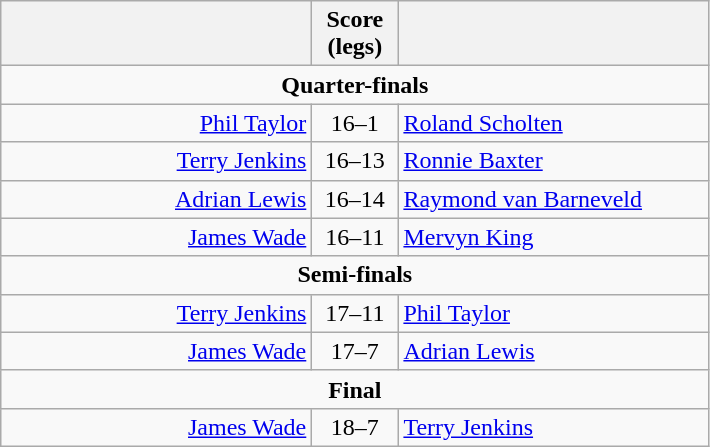<table class=wikitable style="text-align:center">
<tr>
<th width=200></th>
<th width=50>Score (legs)</th>
<th width=200></th>
</tr>
<tr align=center>
<td colspan="3"><strong>Quarter-finals</strong></td>
</tr>
<tr align=left>
<td align=right><a href='#'>Phil Taylor</a> </td>
<td align=center>16–1</td>
<td> <a href='#'>Roland Scholten</a></td>
</tr>
<tr align=left>
<td align=right><a href='#'>Terry Jenkins</a> </td>
<td align=center>16–13</td>
<td> <a href='#'>Ronnie Baxter</a></td>
</tr>
<tr align=left>
<td align=right><a href='#'>Adrian Lewis</a> </td>
<td align=center>16–14</td>
<td> <a href='#'>Raymond van Barneveld</a></td>
</tr>
<tr align=left>
<td align=right><a href='#'>James Wade</a> </td>
<td align=center>16–11</td>
<td> <a href='#'>Mervyn King</a></td>
</tr>
<tr align=center>
<td colspan="3"><strong>Semi-finals</strong></td>
</tr>
<tr align=left>
<td align=right><a href='#'>Terry Jenkins</a> </td>
<td align=center>17–11</td>
<td> <a href='#'>Phil Taylor</a></td>
</tr>
<tr align=left>
<td align=right><a href='#'>James Wade</a> </td>
<td align=center>17–7</td>
<td> <a href='#'>Adrian Lewis</a></td>
</tr>
<tr align=center>
<td colspan="3"><strong>Final</strong></td>
</tr>
<tr align=left>
<td align=right><a href='#'>James Wade</a> </td>
<td align=center>18–7</td>
<td> <a href='#'>Terry Jenkins</a></td>
</tr>
</table>
